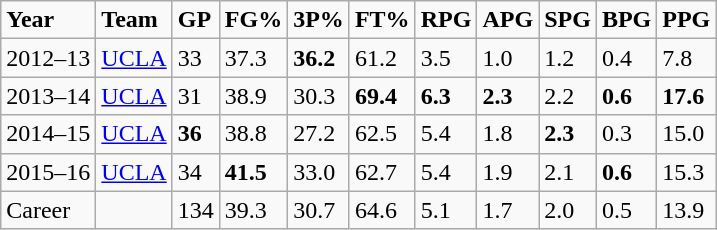<table class="wikitable sortable">
<tr>
<td><strong>Year</strong></td>
<td><strong>Team</strong></td>
<td><strong>GP</strong></td>
<td><strong>FG%</strong></td>
<td><strong>3P%</strong></td>
<td><strong>FT%</strong></td>
<td><strong>RPG</strong></td>
<td><strong>APG</strong></td>
<td><strong>SPG</strong></td>
<td><strong>BPG</strong></td>
<td><strong>PPG</strong></td>
</tr>
<tr>
<td>2012–13</td>
<td><a href='#'>UCLA</a></td>
<td>33</td>
<td>37.3</td>
<td><strong>36.2</strong></td>
<td>61.2</td>
<td>3.5</td>
<td>1.0</td>
<td>1.2</td>
<td>0.4</td>
<td>7.8</td>
</tr>
<tr>
<td>2013–14</td>
<td><a href='#'>UCLA</a></td>
<td>31</td>
<td>38.9</td>
<td>30.3</td>
<td><strong>69.4</strong></td>
<td><strong>6.3</strong></td>
<td><strong>2.3</strong></td>
<td>2.2</td>
<td><strong>0.6</strong></td>
<td><strong>17.6</strong></td>
</tr>
<tr>
<td>2014–15</td>
<td><a href='#'>UCLA</a></td>
<td><strong>36</strong></td>
<td>38.8</td>
<td>27.2</td>
<td>62.5</td>
<td>5.4</td>
<td>1.8</td>
<td><strong>2.3</strong></td>
<td>0.3</td>
<td>15.0</td>
</tr>
<tr>
<td>2015–16</td>
<td><a href='#'>UCLA</a></td>
<td>34</td>
<td><strong>41.5</strong></td>
<td>33.0</td>
<td>62.7</td>
<td>5.4</td>
<td>1.9</td>
<td>2.1</td>
<td><strong>0.6</strong></td>
<td>15.3</td>
</tr>
<tr>
<td>Career</td>
<td></td>
<td>134</td>
<td>39.3</td>
<td>30.7</td>
<td>64.6</td>
<td>5.1</td>
<td>1.7</td>
<td>2.0</td>
<td>0.5</td>
<td>13.9</td>
</tr>
</table>
